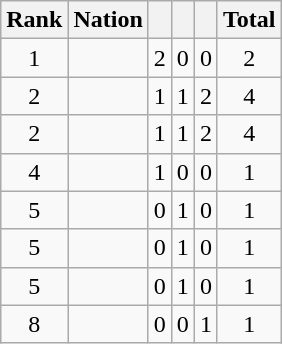<table class="wikitable" style="text-align:center">
<tr>
<th>Rank</th>
<th>Nation</th>
<th></th>
<th></th>
<th></th>
<th>Total</th>
</tr>
<tr>
<td>1</td>
<td align="left"></td>
<td>2</td>
<td>0</td>
<td>0</td>
<td>2</td>
</tr>
<tr>
<td>2</td>
<td align="left"></td>
<td>1</td>
<td>1</td>
<td>2</td>
<td>4</td>
</tr>
<tr>
<td>2</td>
<td align="left"></td>
<td>1</td>
<td>1</td>
<td>2</td>
<td>4</td>
</tr>
<tr>
<td>4</td>
<td align="left"></td>
<td>1</td>
<td>0</td>
<td>0</td>
<td>1</td>
</tr>
<tr>
<td>5</td>
<td align="left"></td>
<td>0</td>
<td>1</td>
<td>0</td>
<td>1</td>
</tr>
<tr>
<td>5</td>
<td align="left"></td>
<td>0</td>
<td>1</td>
<td>0</td>
<td>1</td>
</tr>
<tr>
<td>5</td>
<td align="left"></td>
<td>0</td>
<td>1</td>
<td>0</td>
<td>1</td>
</tr>
<tr>
<td>8</td>
<td align="left"></td>
<td>0</td>
<td>0</td>
<td>1</td>
<td>1</td>
</tr>
</table>
